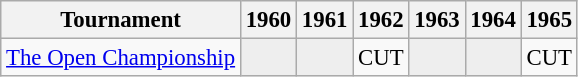<table class="wikitable" style="font-size:95%;text-align:center;">
<tr>
<th>Tournament</th>
<th>1960</th>
<th>1961</th>
<th>1962</th>
<th>1963</th>
<th>1964</th>
<th>1965</th>
</tr>
<tr>
<td align=left><a href='#'>The Open Championship</a></td>
<td style="background:#eeeeee;"></td>
<td style="background:#eeeeee;"></td>
<td>CUT</td>
<td style="background:#eeeeee;"></td>
<td style="background:#eeeeee;"></td>
<td>CUT</td>
</tr>
</table>
